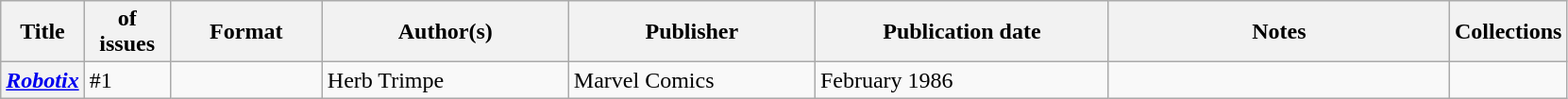<table class="wikitable">
<tr>
<th>Title</th>
<th style="width:40pt"> of issues</th>
<th style="width:75pt">Format</th>
<th style="width:125pt">Author(s)</th>
<th style="width:125pt">Publisher</th>
<th style="width:150pt">Publication date</th>
<th style="width:175pt">Notes</th>
<th>Collections</th>
</tr>
<tr>
<th><em><a href='#'>Robotix</a></em></th>
<td>#1</td>
<td></td>
<td>Herb Trimpe</td>
<td>Marvel Comics</td>
<td>February 1986</td>
<td></td>
<td></td>
</tr>
</table>
